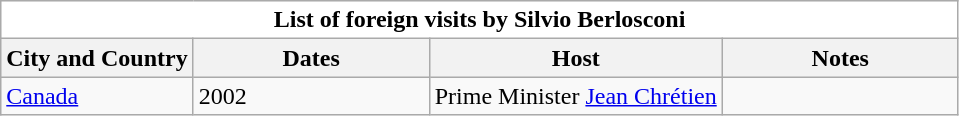<table class="wikitable mw-collapsible mw-collapsed" cellspacing="0" cellpadding="0">
<tr>
<td colspan="4" bgcolor="white" align="center" style="color:black;"><strong>List of foreign visits by Silvio Berlosconi</strong></td>
</tr>
<tr bgcolor="#efefef">
<th rowspan="1">City and Country</th>
<th rowspan="1" width="150" align="center">Dates</th>
<th colspan="1" align="center">Host</th>
<th rowspan="1" width="150" align="center">Notes</th>
</tr>
<tr>
<td><a href='#'>Canada</a></td>
<td>2002</td>
<td>Prime Minister <a href='#'>Jean Chrétien</a></td>
<td></td>
</tr>
</table>
